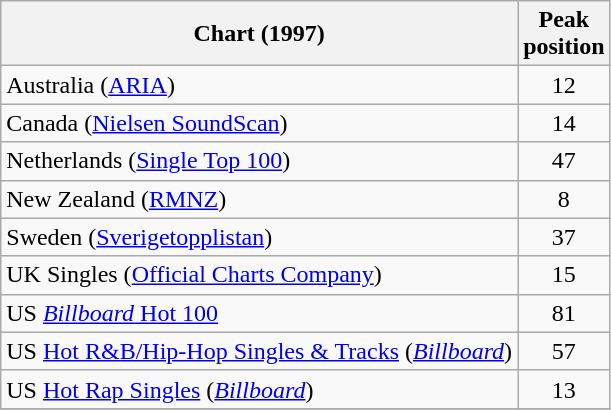<table class="wikitable sortable">
<tr>
<th align="left">Chart (1997)</th>
<th align="center">Peak<br>position</th>
</tr>
<tr>
<td align="left">Australia (<a href='#'>ARIA</a>)</td>
<td align="center">12</td>
</tr>
<tr>
<td align="left">Canada (<a href='#'>Nielsen SoundScan</a>)</td>
<td align="center">14</td>
</tr>
<tr>
<td align="left">Netherlands (<a href='#'>Single Top 100</a>)</td>
<td align="center">47</td>
</tr>
<tr>
<td align="left">New Zealand (<a href='#'>RMNZ</a>)</td>
<td align="center">8</td>
</tr>
<tr>
<td align="left">Sweden (<a href='#'>Sverigetopplistan</a>)</td>
<td align="center">37</td>
</tr>
<tr>
<td align="left">UK Singles (<a href='#'>Official Charts Company</a>)</td>
<td align="center">15</td>
</tr>
<tr>
<td align="left">US <a href='#'><em>Billboard</em> Hot 100</a></td>
<td align="center">81</td>
</tr>
<tr>
<td align="left">US <a href='#'>Hot R&B/Hip-Hop Singles & Tracks</a> (<em><a href='#'>Billboard</a></em>)</td>
<td align="center">57</td>
</tr>
<tr>
<td align="left">US <a href='#'>Hot Rap Singles</a> (<em><a href='#'>Billboard</a></em>)</td>
<td align="center">13</td>
</tr>
<tr>
</tr>
</table>
